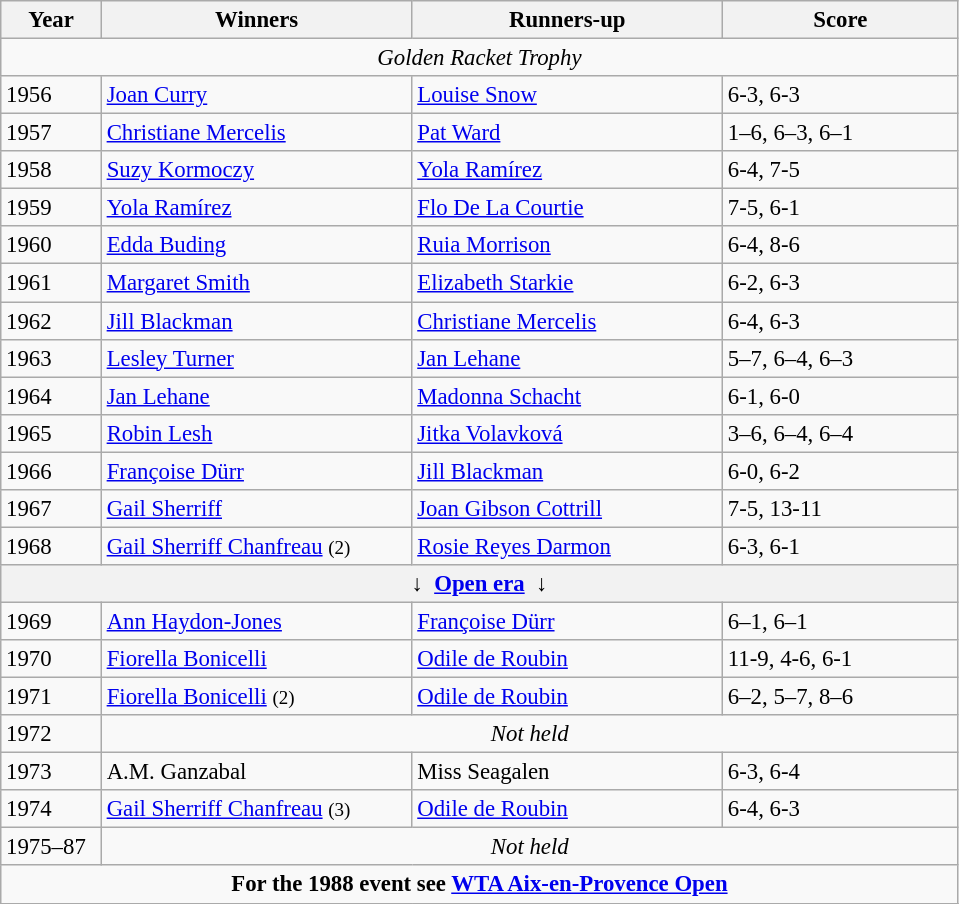<table class="wikitable" style="font-size:95%;">
<tr>
<th style="width:60px;">Year</th>
<th style="width:200px;">Winners</th>
<th style="width:200px;">Runners-up</th>
<th style="width:150px;">Score</th>
</tr>
<tr>
<td colspan=4 align=center><em>Golden Racket Trophy</em></td>
</tr>
<tr>
<td>1956</td>
<td> <a href='#'>Joan Curry</a></td>
<td> <a href='#'>Louise Snow</a></td>
<td>6-3, 6-3</td>
</tr>
<tr>
<td>1957</td>
<td> <a href='#'>Christiane Mercelis</a></td>
<td> <a href='#'>Pat Ward</a></td>
<td>1–6, 6–3, 6–1</td>
</tr>
<tr>
<td>1958</td>
<td> <a href='#'>Suzy Kormoczy</a></td>
<td> <a href='#'>Yola Ramírez</a></td>
<td>6-4, 7-5</td>
</tr>
<tr>
<td>1959</td>
<td> <a href='#'>Yola Ramírez</a></td>
<td> <a href='#'>Flo De La Courtie</a></td>
<td>7-5, 6-1</td>
</tr>
<tr>
<td>1960</td>
<td> <a href='#'>Edda Buding</a></td>
<td> <a href='#'>Ruia Morrison</a></td>
<td>6-4, 8-6</td>
</tr>
<tr>
<td>1961</td>
<td> <a href='#'>Margaret Smith</a></td>
<td> <a href='#'>Elizabeth Starkie</a></td>
<td>6-2, 6-3</td>
</tr>
<tr>
<td>1962</td>
<td> <a href='#'>Jill Blackman</a></td>
<td> <a href='#'>Christiane Mercelis</a></td>
<td>6-4, 6-3</td>
</tr>
<tr>
<td>1963</td>
<td> <a href='#'>Lesley Turner</a></td>
<td> <a href='#'>Jan Lehane</a></td>
<td>5–7, 6–4, 6–3</td>
</tr>
<tr>
<td>1964</td>
<td> <a href='#'>Jan Lehane</a></td>
<td> <a href='#'>Madonna Schacht</a></td>
<td>6-1, 6-0</td>
</tr>
<tr>
<td>1965</td>
<td> <a href='#'>Robin Lesh</a></td>
<td> <a href='#'>Jitka Volavková</a></td>
<td>3–6, 6–4, 6–4</td>
</tr>
<tr>
<td>1966</td>
<td> <a href='#'>Françoise Dürr</a></td>
<td> <a href='#'>Jill Blackman</a></td>
<td>6-0, 6-2</td>
</tr>
<tr>
<td>1967</td>
<td> <a href='#'>Gail Sherriff</a></td>
<td> <a href='#'>Joan Gibson Cottrill</a></td>
<td>7-5, 13-11</td>
</tr>
<tr>
<td>1968</td>
<td> <a href='#'>Gail Sherriff Chanfreau</a> <small>(2)</small></td>
<td> <a href='#'>Rosie Reyes Darmon</a></td>
<td>6-3, 6-1</td>
</tr>
<tr>
<th colspan=4 align=center>↓  <a href='#'>Open era</a>  ↓</th>
</tr>
<tr>
<td>1969</td>
<td> <a href='#'>Ann Haydon-Jones</a></td>
<td> <a href='#'>Françoise Dürr</a></td>
<td>6–1, 6–1</td>
</tr>
<tr>
<td>1970</td>
<td> <a href='#'>Fiorella Bonicelli</a></td>
<td> <a href='#'>Odile de Roubin</a></td>
<td>11-9, 4-6, 6-1</td>
</tr>
<tr>
<td>1971</td>
<td>  <a href='#'>Fiorella Bonicelli</a> <small>(2)</small></td>
<td> <a href='#'>Odile de Roubin</a></td>
<td>6–2, 5–7, 8–6</td>
</tr>
<tr>
<td>1972</td>
<td colspan=4 align=center><em>Not held</em></td>
</tr>
<tr>
<td>1973</td>
<td> A.M. Ganzabal</td>
<td> Miss Seagalen</td>
<td>6-3, 6-4</td>
</tr>
<tr>
<td>1974</td>
<td> <a href='#'>Gail Sherriff Chanfreau</a> <small>(3)</small></td>
<td> <a href='#'>Odile de Roubin</a></td>
<td>6-4, 6-3</td>
</tr>
<tr>
<td>1975–87</td>
<td colspan=4 align=center><em>Not held</em></td>
</tr>
<tr>
<td colspan=4 align=center><strong>For the 1988 event see <a href='#'>WTA Aix-en-Provence Open</a></strong></td>
</tr>
<tr>
</tr>
</table>
